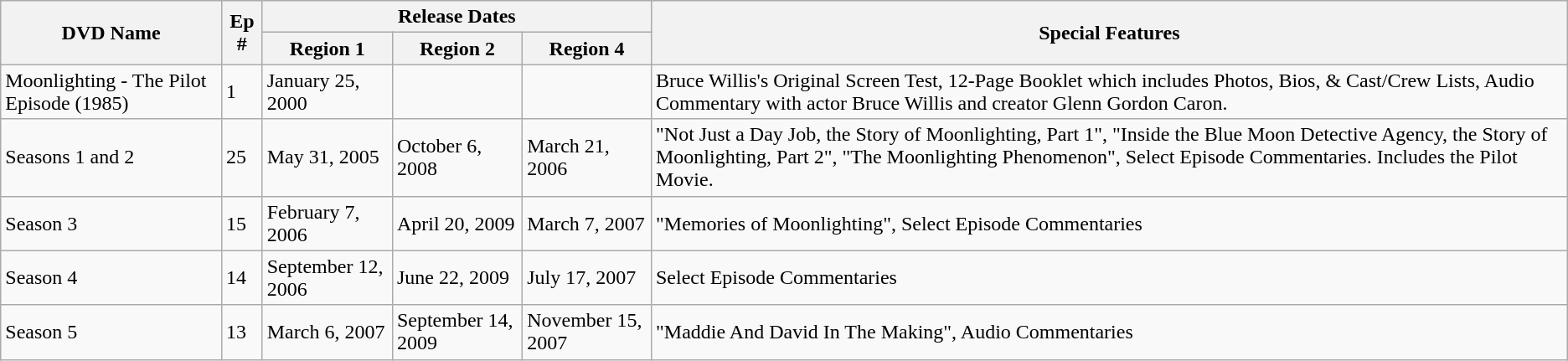<table class="wikitable">
<tr>
<th rowspan="2">DVD Name</th>
<th rowspan="2">Ep #</th>
<th colspan="3">Release Dates</th>
<th rowspan="2">Special Features</th>
</tr>
<tr>
<th>Region 1</th>
<th>Region 2</th>
<th>Region 4</th>
</tr>
<tr>
<td>Moonlighting - The Pilot Episode (1985)</td>
<td>1</td>
<td>January 25, 2000</td>
<td></td>
<td></td>
<td>Bruce Willis's Original Screen Test, 12-Page Booklet which includes Photos, Bios, & Cast/Crew Lists, Audio Commentary with actor Bruce Willis and creator Glenn Gordon Caron.</td>
</tr>
<tr>
<td>Seasons 1 and 2</td>
<td>25</td>
<td>May 31, 2005</td>
<td>October 6, 2008</td>
<td>March 21, 2006</td>
<td>"Not Just a Day Job, the Story of Moonlighting, Part 1", "Inside the Blue Moon Detective Agency, the Story of Moonlighting, Part 2", "The Moonlighting Phenomenon", Select Episode Commentaries.  Includes the Pilot Movie.</td>
</tr>
<tr>
<td>Season 3</td>
<td>15</td>
<td>February 7, 2006</td>
<td>April 20, 2009</td>
<td>March 7, 2007</td>
<td>"Memories of Moonlighting", Select Episode Commentaries</td>
</tr>
<tr>
<td>Season 4</td>
<td>14</td>
<td>September 12, 2006</td>
<td>June 22, 2009</td>
<td>July 17, 2007</td>
<td>Select Episode Commentaries</td>
</tr>
<tr>
<td>Season 5</td>
<td>13</td>
<td>March 6, 2007</td>
<td>September 14, 2009</td>
<td>November 15, 2007</td>
<td>"Maddie And David In The Making", Audio Commentaries</td>
</tr>
</table>
